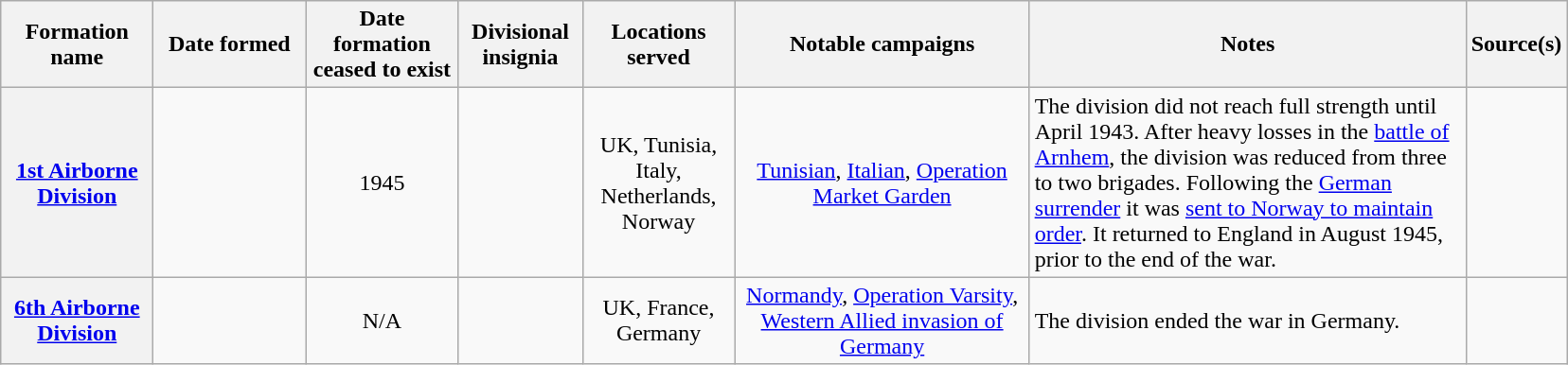<table class="wikitable plainrowheaders" style="text-align: left; border-spacing: 2px; border: 1px solid darkgray;">
<tr>
<th width="100px" scope="col">Formation name</th>
<th width=100px scope="col">Date formed</th>
<th width=100px scope="col">Date formation ceased to exist</th>
<th width=80px scope="col">Divisional insignia</th>
<th width=100px scope="col">Locations served</th>
<th width=200px scope="col">Notable campaigns</th>
<th width=300px scope="col">Notes</th>
<th scope="col">Source(s)</th>
</tr>
<tr>
<th scope="row" style="text-align:center;"><a href='#'>1st Airborne Division</a></th>
<td align="center"></td>
<td align="center">1945</td>
<td align="center"></td>
<td align="center">UK, Tunisia, Italy, Netherlands, Norway</td>
<td align="center"><a href='#'>Tunisian</a>, <a href='#'>Italian</a>, <a href='#'>Operation Market Garden</a></td>
<td align="left">The division did not reach full strength until April 1943. After heavy losses in the <a href='#'>battle of Arnhem</a>, the division was reduced from three to two brigades. Following the <a href='#'>German surrender</a> it was <a href='#'>sent to Norway to maintain order</a>. It returned to England in August 1945, prior to the end of the war.</td>
<td align="center"></td>
</tr>
<tr>
<th scope="row" style="text-align:center;"><a href='#'>6th Airborne Division</a></th>
<td align="center"></td>
<td align="center">N/A</td>
<td align="center"></td>
<td align="center">UK, France, Germany</td>
<td align="center"><a href='#'>Normandy</a>, <a href='#'>Operation Varsity</a>, <a href='#'>Western Allied invasion of Germany</a></td>
<td align="left">The division ended the war in Germany.</td>
<td align="center"></td>
</tr>
</table>
